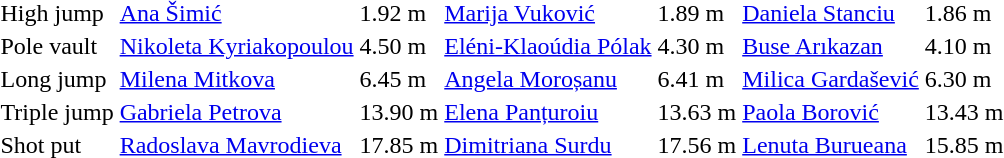<table>
<tr>
<td>High jump</td>
<td><a href='#'>Ana Šimić</a><br></td>
<td>1.92 m</td>
<td><a href='#'>Marija Vuković</a><br></td>
<td>1.89 m</td>
<td><a href='#'>Daniela Stanciu</a><br></td>
<td>1.86 m</td>
</tr>
<tr>
<td>Pole vault</td>
<td><a href='#'>Nikoleta Kyriakopoulou</a><br></td>
<td>4.50 m</td>
<td><a href='#'>Eléni-Klaoúdia Pólak</a><br></td>
<td>4.30 m</td>
<td><a href='#'>Buse Arıkazan</a><br></td>
<td>4.10 m</td>
</tr>
<tr>
<td>Long jump</td>
<td><a href='#'>Milena Mitkova</a><br></td>
<td>6.45 m</td>
<td><a href='#'>Angela Moroșanu</a><br></td>
<td>6.41 m</td>
<td><a href='#'>Milica Gardašević</a><br></td>
<td>6.30 m</td>
</tr>
<tr>
<td>Triple jump</td>
<td><a href='#'>Gabriela Petrova</a><br></td>
<td>13.90 m</td>
<td><a href='#'>Elena Panțuroiu</a><br></td>
<td>13.63 m</td>
<td><a href='#'>Paola Borović</a><br></td>
<td>13.43 m</td>
</tr>
<tr>
<td>Shot put</td>
<td><a href='#'>Radoslava Mavrodieva</a><br></td>
<td>17.85 m</td>
<td><a href='#'>Dimitriana Surdu</a><br></td>
<td>17.56 m</td>
<td><a href='#'>Lenuta Burueana</a><br></td>
<td>15.85 m</td>
</tr>
</table>
